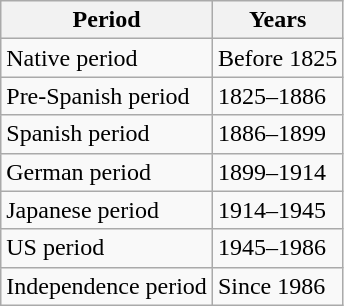<table class="wikitable">
<tr>
<th>Period</th>
<th>Years</th>
</tr>
<tr>
<td>Native period</td>
<td>Before 1825</td>
</tr>
<tr>
<td>Pre-Spanish period</td>
<td>1825–1886</td>
</tr>
<tr>
<td>Spanish period</td>
<td>1886–1899</td>
</tr>
<tr>
<td>German period</td>
<td>1899–1914</td>
</tr>
<tr>
<td>Japanese period</td>
<td>1914–1945</td>
</tr>
<tr>
<td>US period</td>
<td>1945–1986</td>
</tr>
<tr>
<td>Independence period</td>
<td>Since 1986</td>
</tr>
</table>
